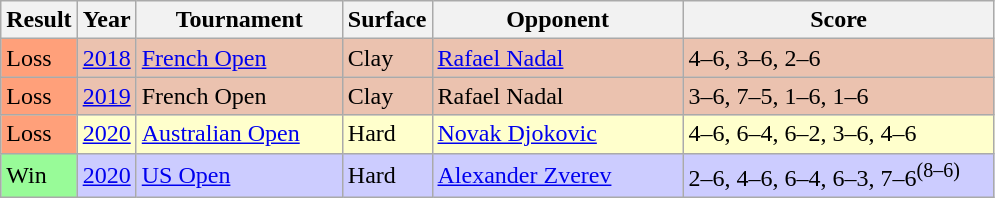<table class="sortable wikitable">
<tr>
<th>Result</th>
<th>Year</th>
<th style="width:130px;">Tournament</th>
<th style="width:30px;">Surface</th>
<th style="width:160px;">Opponent</th>
<th style="width:200px;" class="unsortable">Score</th>
</tr>
<tr style="background:#EBC2AF;">
<td style="background:#ffa07a;">Loss</td>
<td><a href='#'>2018</a></td>
<td><a href='#'>French Open</a></td>
<td>Clay</td>
<td> <a href='#'>Rafael Nadal</a></td>
<td>4–6, 3–6, 2–6</td>
</tr>
<tr style="background:#EBC2AF;">
<td style="background:#ffa07a;">Loss</td>
<td><a href='#'>2019</a></td>
<td>French Open</td>
<td>Clay</td>
<td> Rafael Nadal</td>
<td>3–6, 7–5, 1–6, 1–6</td>
</tr>
<tr bgcolor="#ffffcc">
<td style="background:#ffa07a;">Loss</td>
<td><a href='#'>2020</a></td>
<td><a href='#'>Australian Open</a></td>
<td>Hard</td>
<td> <a href='#'>Novak Djokovic</a></td>
<td>4–6, 6–4, 6–2, 3–6, 4–6</td>
</tr>
<tr style="background:#ccf">
<td bgcolor="98fb98">Win</td>
<td><a href='#'>2020</a></td>
<td><a href='#'>US Open</a></td>
<td>Hard</td>
<td> <a href='#'>Alexander Zverev</a></td>
<td>2–6, 4–6, 6–4, 6–3, 7–6<sup>(8–6)</sup></td>
</tr>
</table>
